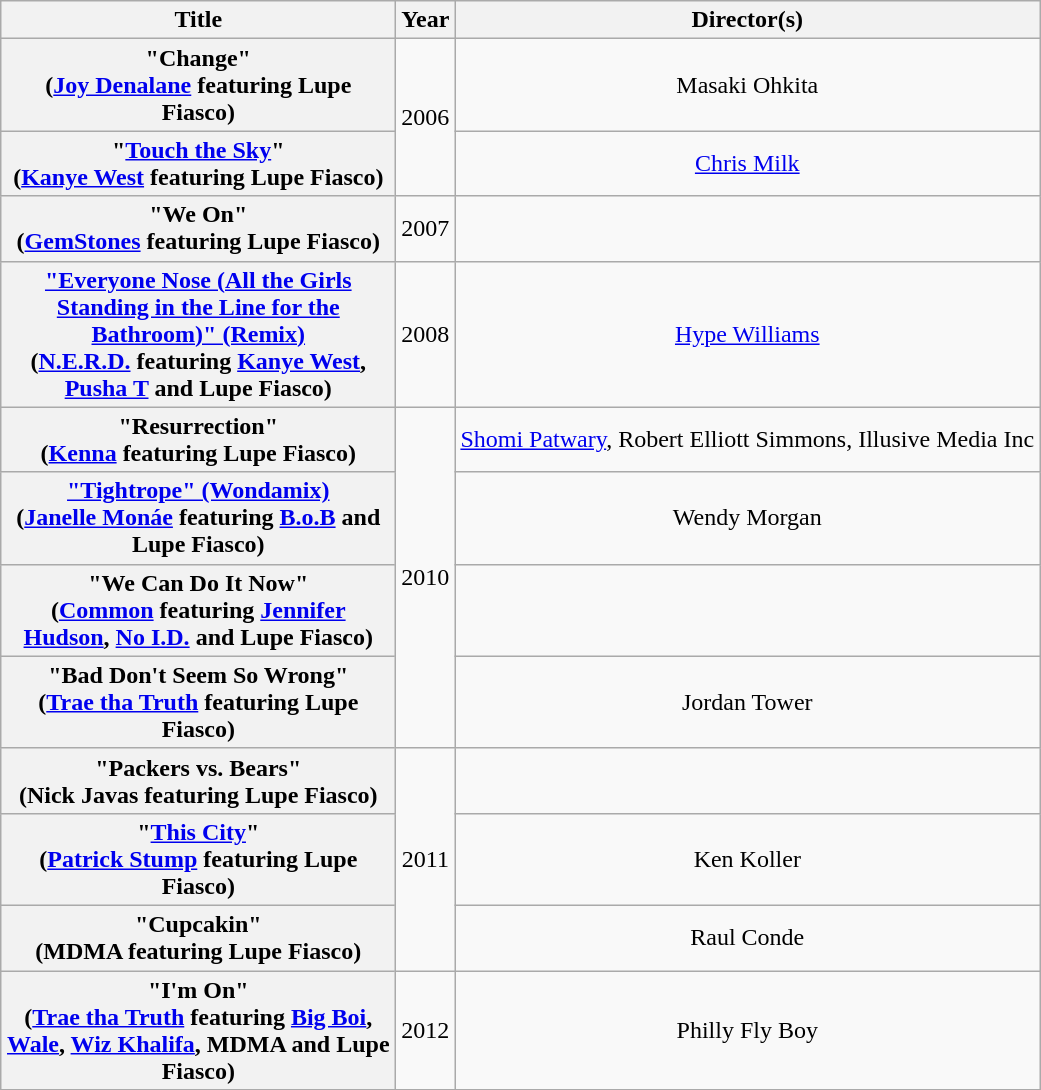<table class="wikitable plainrowheaders" style="text-align:center;">
<tr>
<th scope="col" style="width:16em;">Title</th>
<th scope="col">Year</th>
<th scope="col">Director(s)</th>
</tr>
<tr>
<th scope="row">"Change"<br><span>(<a href='#'>Joy Denalane</a> featuring Lupe Fiasco)</span></th>
<td rowspan="2">2006</td>
<td>Masaki Ohkita</td>
</tr>
<tr>
<th scope="row">"<a href='#'>Touch the Sky</a>"<br><span>(<a href='#'>Kanye West</a> featuring Lupe Fiasco)</span></th>
<td><a href='#'>Chris Milk</a></td>
</tr>
<tr>
<th scope="row">"We On"<br><span>(<a href='#'>GemStones</a> featuring Lupe Fiasco)</span></th>
<td>2007</td>
<td></td>
</tr>
<tr>
<th scope="row"><a href='#'>"Everyone Nose (All the Girls Standing in the Line for the Bathroom)" (Remix)</a><br><span>(<a href='#'>N.E.R.D.</a> featuring <a href='#'>Kanye West</a>, <a href='#'>Pusha T</a> and Lupe Fiasco)</span></th>
<td>2008</td>
<td><a href='#'>Hype Williams</a></td>
</tr>
<tr>
<th scope="row">"Resurrection"<br><span>(<a href='#'>Kenna</a> featuring Lupe Fiasco)</span></th>
<td rowspan="4">2010</td>
<td><a href='#'>Shomi Patwary</a>, Robert Elliott Simmons, Illusive Media Inc</td>
</tr>
<tr>
<th scope="row"><a href='#'>"Tightrope" (Wondamix)</a><br><span>(<a href='#'>Janelle Monáe</a> featuring <a href='#'>B.o.B</a> and Lupe Fiasco)</span></th>
<td>Wendy Morgan</td>
</tr>
<tr>
<th scope="row">"We Can Do It Now"<br><span>(<a href='#'>Common</a> featuring <a href='#'>Jennifer Hudson</a>, <a href='#'>No I.D.</a> and Lupe Fiasco)</span></th>
<td></td>
</tr>
<tr>
<th scope="row">"Bad Don't Seem So Wrong"<br><span>(<a href='#'>Trae tha Truth</a> featuring Lupe Fiasco)</span></th>
<td>Jordan Tower</td>
</tr>
<tr>
<th scope="row">"Packers vs. Bears"<br><span>(Nick Javas featuring Lupe Fiasco)</span></th>
<td rowspan="3">2011</td>
<td></td>
</tr>
<tr>
<th scope="row">"<a href='#'>This City</a>"<br><span>(<a href='#'>Patrick Stump</a> featuring Lupe Fiasco)</span></th>
<td>Ken Koller</td>
</tr>
<tr>
<th scope="row">"Cupcakin"<br><span>(MDMA featuring Lupe Fiasco)</span></th>
<td>Raul Conde</td>
</tr>
<tr>
<th scope="row">"I'm On"<br><span>(<a href='#'>Trae tha Truth</a> featuring <a href='#'>Big Boi</a>, <a href='#'>Wale</a>, <a href='#'>Wiz Khalifa</a>, MDMA and Lupe Fiasco)</span></th>
<td>2012</td>
<td>Philly Fly Boy</td>
</tr>
</table>
